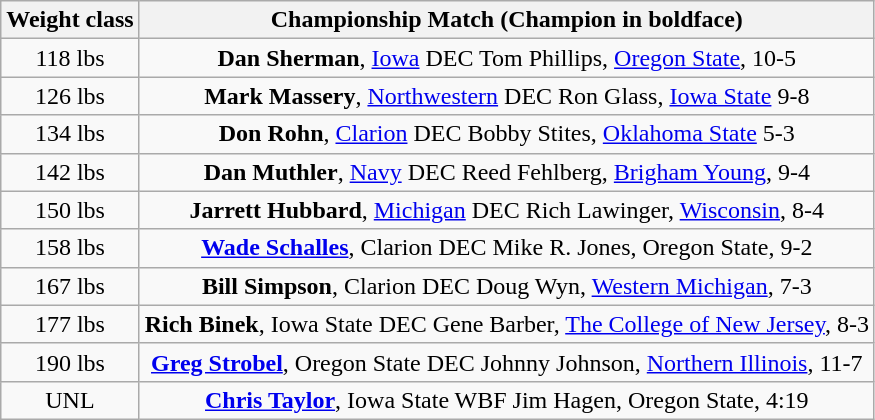<table class="wikitable" style="text-align:center">
<tr>
<th>Weight class</th>
<th>Championship Match (Champion in boldface)</th>
</tr>
<tr>
<td>118 lbs</td>
<td><strong>Dan Sherman</strong>, <a href='#'>Iowa</a> DEC Tom Phillips, <a href='#'>Oregon State</a>, 10-5</td>
</tr>
<tr>
<td>126 lbs</td>
<td><strong>Mark Massery</strong>, <a href='#'>Northwestern</a> DEC Ron Glass, <a href='#'>Iowa State</a> 9-8</td>
</tr>
<tr>
<td>134 lbs</td>
<td><strong>Don Rohn</strong>, <a href='#'>Clarion</a> DEC Bobby Stites, <a href='#'>Oklahoma State</a> 5-3</td>
</tr>
<tr>
<td>142 lbs</td>
<td><strong>Dan Muthler</strong>, <a href='#'>Navy</a> DEC Reed Fehlberg, <a href='#'>Brigham Young</a>, 9-4</td>
</tr>
<tr>
<td>150 lbs</td>
<td><strong>Jarrett Hubbard</strong>, <a href='#'>Michigan</a> DEC Rich Lawinger, <a href='#'>Wisconsin</a>, 8-4</td>
</tr>
<tr>
<td>158 lbs</td>
<td><strong><a href='#'>Wade Schalles</a></strong>, Clarion DEC Mike R. Jones, Oregon State, 9-2</td>
</tr>
<tr>
<td>167 lbs</td>
<td><strong>Bill Simpson</strong>, Clarion DEC Doug Wyn, <a href='#'>Western Michigan</a>, 7-3</td>
</tr>
<tr>
<td>177 lbs</td>
<td><strong>Rich Binek</strong>, Iowa State DEC Gene Barber, <a href='#'>The College of New Jersey</a>, 8-3</td>
</tr>
<tr>
<td>190 lbs</td>
<td><strong><a href='#'>Greg Strobel</a></strong>, Oregon State DEC Johnny Johnson, <a href='#'>Northern Illinois</a>, 11-7</td>
</tr>
<tr>
<td>UNL</td>
<td><strong><a href='#'>Chris Taylor</a></strong>, Iowa State WBF Jim Hagen, Oregon State, 4:19</td>
</tr>
</table>
